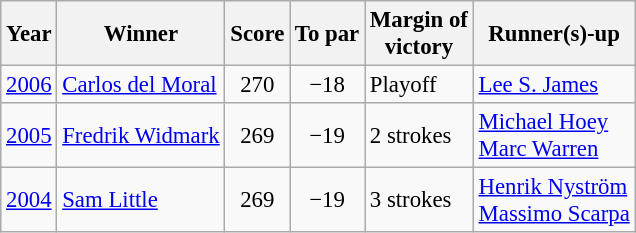<table class=wikitable style="font-size:95%">
<tr>
<th>Year</th>
<th>Winner</th>
<th>Score</th>
<th>To par</th>
<th>Margin of<br>victory</th>
<th>Runner(s)-up</th>
</tr>
<tr>
<td><a href='#'>2006</a></td>
<td> <a href='#'>Carlos del Moral</a></td>
<td align=center>270</td>
<td align=center>−18</td>
<td>Playoff</td>
<td> <a href='#'>Lee S. James</a></td>
</tr>
<tr>
<td><a href='#'>2005</a></td>
<td> <a href='#'>Fredrik Widmark</a></td>
<td align=center>269</td>
<td align=center>−19</td>
<td>2 strokes</td>
<td> <a href='#'>Michael Hoey</a><br> <a href='#'>Marc Warren</a></td>
</tr>
<tr>
<td><a href='#'>2004</a></td>
<td> <a href='#'>Sam Little</a></td>
<td align=center>269</td>
<td align=center>−19</td>
<td>3 strokes</td>
<td> <a href='#'>Henrik Nyström</a><br> <a href='#'>Massimo Scarpa</a></td>
</tr>
</table>
